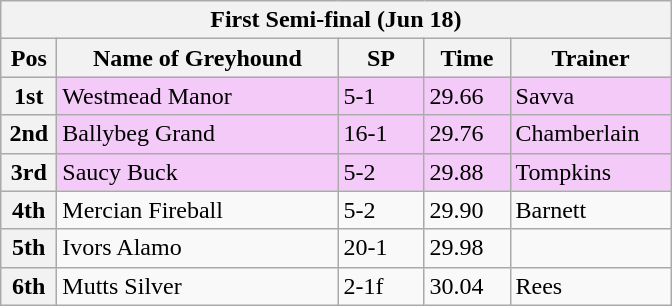<table class="wikitable">
<tr>
<th colspan="6">First Semi-final (Jun 18)</th>
</tr>
<tr>
<th width=30>Pos</th>
<th width=180>Name of Greyhound</th>
<th width=50>SP</th>
<th width=50>Time</th>
<th width=100>Trainer</th>
</tr>
<tr style="background: #f4caf9;">
<th>1st</th>
<td>Westmead Manor</td>
<td>5-1</td>
<td>29.66</td>
<td>Savva</td>
</tr>
<tr style="background: #f4caf9;">
<th>2nd</th>
<td>Ballybeg Grand</td>
<td>16-1</td>
<td>29.76</td>
<td>Chamberlain</td>
</tr>
<tr style="background: #f4caf9;">
<th>3rd</th>
<td>Saucy Buck</td>
<td>5-2</td>
<td>29.88</td>
<td>Tompkins</td>
</tr>
<tr>
<th>4th</th>
<td>Mercian Fireball</td>
<td>5-2</td>
<td>29.90</td>
<td>Barnett</td>
</tr>
<tr>
<th>5th</th>
<td>Ivors Alamo</td>
<td>20-1</td>
<td>29.98</td>
<td></td>
</tr>
<tr>
<th>6th</th>
<td>Mutts Silver</td>
<td>2-1f</td>
<td>30.04</td>
<td>Rees</td>
</tr>
</table>
